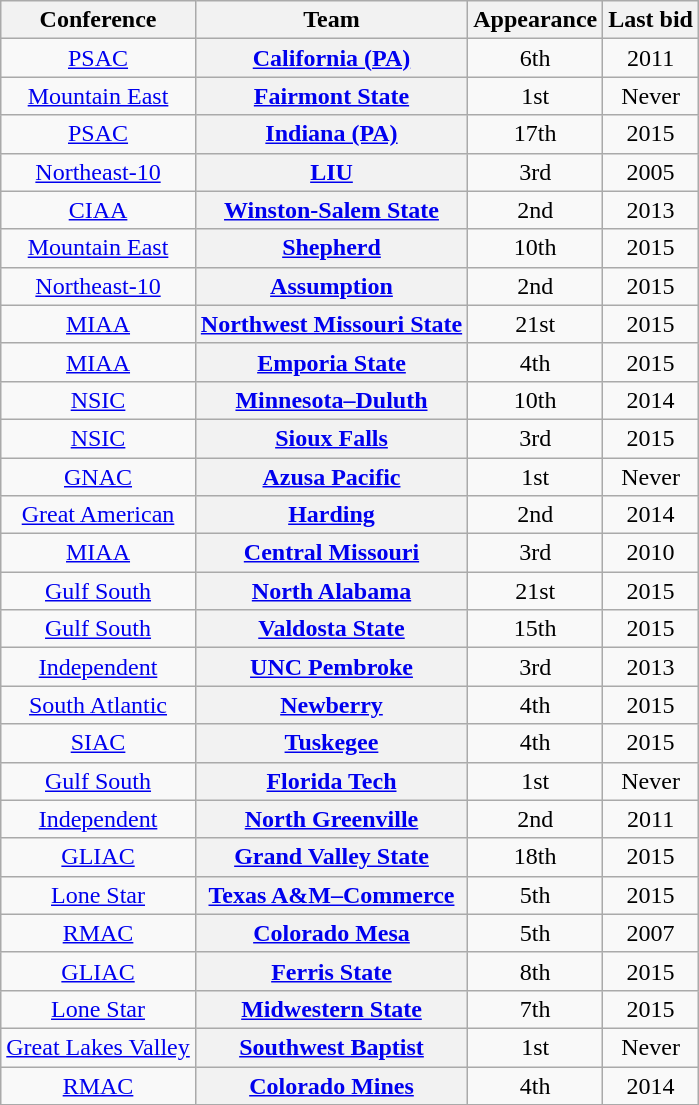<table class="wikitable sortable plainrowheaders" style="text-align:center;">
<tr>
<th scope="col">Conference</th>
<th scope="col">Team</th>
<th scope="col" data-sort-type="number">Appearance</th>
<th scope="col">Last bid</th>
</tr>
<tr>
<td><a href='#'>PSAC</a></td>
<th scope="row" style="text-align:center"><a href='#'>California (PA)</a></th>
<td>6th</td>
<td>2011</td>
</tr>
<tr>
<td><a href='#'>Mountain East</a></td>
<th scope="row" style="text-align:center"><a href='#'>Fairmont State</a></th>
<td>1st</td>
<td>Never</td>
</tr>
<tr>
<td><a href='#'>PSAC</a></td>
<th scope="row" style="text-align:center"><a href='#'>Indiana (PA)</a></th>
<td>17th</td>
<td>2015</td>
</tr>
<tr>
<td><a href='#'>Northeast-10</a></td>
<th scope="row" style="text-align:center"><a href='#'>LIU</a></th>
<td>3rd</td>
<td>2005</td>
</tr>
<tr>
<td><a href='#'>CIAA</a></td>
<th scope="row" style="text-align:center"><a href='#'>Winston-Salem State</a></th>
<td>2nd</td>
<td>2013</td>
</tr>
<tr>
<td><a href='#'>Mountain East</a></td>
<th scope="row" style="text-align:center"><a href='#'>Shepherd</a></th>
<td>10th</td>
<td>2015</td>
</tr>
<tr>
<td><a href='#'>Northeast-10</a></td>
<th scope="row" style="text-align:center"><a href='#'>Assumption</a></th>
<td>2nd</td>
<td>2015</td>
</tr>
<tr>
<td><a href='#'>MIAA</a></td>
<th scope="row" style="text-align:center"><a href='#'>Northwest Missouri State</a></th>
<td>21st</td>
<td>2015</td>
</tr>
<tr>
<td><a href='#'>MIAA</a></td>
<th scope="row" style="text-align:center"><a href='#'>Emporia State</a></th>
<td>4th</td>
<td>2015</td>
</tr>
<tr>
<td><a href='#'>NSIC</a></td>
<th scope="row" style="text-align:center"><a href='#'>Minnesota–Duluth</a></th>
<td>10th</td>
<td>2014</td>
</tr>
<tr>
<td><a href='#'>NSIC</a></td>
<th scope="row" style="text-align:center"><a href='#'>Sioux Falls</a></th>
<td>3rd</td>
<td>2015</td>
</tr>
<tr>
<td><a href='#'>GNAC</a></td>
<th scope="row" style="text-align:center"><a href='#'>Azusa Pacific</a></th>
<td>1st</td>
<td>Never</td>
</tr>
<tr>
<td><a href='#'>Great American</a></td>
<th scope="row" style="text-align:center"><a href='#'>Harding</a></th>
<td>2nd</td>
<td>2014</td>
</tr>
<tr>
<td><a href='#'>MIAA</a></td>
<th scope="row" style="text-align:center"><a href='#'>Central Missouri</a></th>
<td>3rd</td>
<td>2010</td>
</tr>
<tr>
<td><a href='#'>Gulf South</a></td>
<th scope="row" style="text-align:center"><a href='#'>North Alabama</a></th>
<td>21st</td>
<td>2015</td>
</tr>
<tr>
<td><a href='#'>Gulf South</a></td>
<th scope="row" style="text-align:center"><a href='#'>Valdosta State</a></th>
<td>15th</td>
<td>2015</td>
</tr>
<tr>
<td><a href='#'>Independent</a></td>
<th scope="row" style="text-align:center"><a href='#'>UNC Pembroke</a></th>
<td>3rd</td>
<td>2013</td>
</tr>
<tr>
<td><a href='#'>South Atlantic</a></td>
<th scope="row" style="text-align:center"><a href='#'>Newberry</a></th>
<td>4th</td>
<td>2015</td>
</tr>
<tr>
<td><a href='#'>SIAC</a></td>
<th scope="row" style="text-align:center"><a href='#'>Tuskegee</a></th>
<td>4th</td>
<td>2015</td>
</tr>
<tr>
<td><a href='#'>Gulf South</a></td>
<th scope="row" style="text-align:center"><a href='#'>Florida Tech</a></th>
<td>1st</td>
<td>Never</td>
</tr>
<tr>
<td><a href='#'>Independent</a></td>
<th scope="row" style="text-align:center"><a href='#'>North Greenville</a></th>
<td>2nd</td>
<td>2011</td>
</tr>
<tr>
<td><a href='#'>GLIAC</a></td>
<th scope="row" style="text-align:center"><a href='#'>Grand Valley State</a></th>
<td>18th</td>
<td>2015</td>
</tr>
<tr>
<td><a href='#'>Lone Star</a></td>
<th scope="row" style="text-align:center"><a href='#'>Texas A&M–Commerce</a></th>
<td>5th</td>
<td>2015</td>
</tr>
<tr>
<td><a href='#'>RMAC</a></td>
<th scope="row" style="text-align:center"><a href='#'>Colorado Mesa</a></th>
<td>5th</td>
<td>2007</td>
</tr>
<tr>
<td><a href='#'>GLIAC</a></td>
<th scope="row" style="text-align:center"><a href='#'>Ferris State</a></th>
<td>8th</td>
<td>2015</td>
</tr>
<tr>
<td><a href='#'>Lone Star</a></td>
<th scope="row" style="text-align:center"><a href='#'>Midwestern State</a></th>
<td>7th</td>
<td>2015</td>
</tr>
<tr>
<td><a href='#'>Great Lakes Valley</a></td>
<th scope="row" style="text-align:center"><a href='#'>Southwest Baptist</a></th>
<td>1st</td>
<td>Never</td>
</tr>
<tr>
<td><a href='#'>RMAC</a></td>
<th scope="row" style="text-align:center"><a href='#'>Colorado Mines</a></th>
<td>4th</td>
<td>2014</td>
</tr>
<tr>
</tr>
</table>
